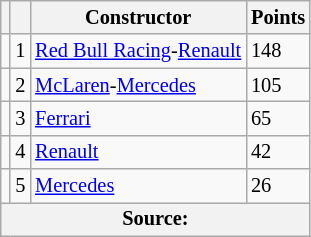<table class="wikitable" style="font-size: 85%;">
<tr>
<th></th>
<th></th>
<th>Constructor</th>
<th>Points</th>
</tr>
<tr>
<td align="left"></td>
<td style="text-align:center;">1</td>
<td> <a href='#'>Red Bull Racing</a>-<a href='#'>Renault</a></td>
<td style="text-align:left;">148</td>
</tr>
<tr>
<td align="left"></td>
<td style="text-align:center;">2</td>
<td> <a href='#'>McLaren</a>-<a href='#'>Mercedes</a></td>
<td style="text-align:left;">105</td>
</tr>
<tr>
<td align="left"></td>
<td style="text-align:center;">3</td>
<td> <a href='#'>Ferrari</a></td>
<td style="text-align:left;">65</td>
</tr>
<tr>
<td align="left"></td>
<td style="text-align:center;">4</td>
<td> <a href='#'>Renault</a></td>
<td style="text-align:left;">42</td>
</tr>
<tr>
<td align="left"></td>
<td style="text-align:center;">5</td>
<td> <a href='#'>Mercedes</a></td>
<td style="text-align:left;">26</td>
</tr>
<tr>
<th colspan=4>Source: </th>
</tr>
</table>
